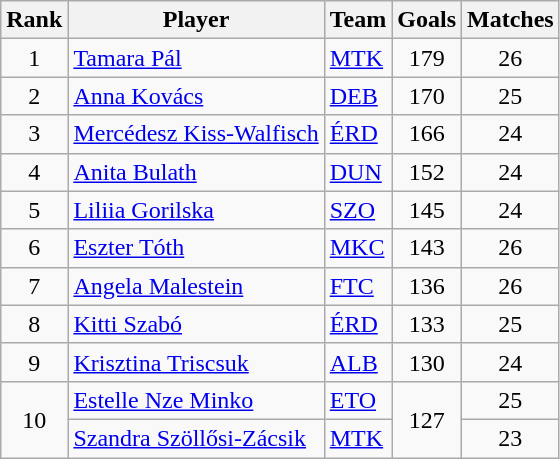<table class="wikitable" style="text-align:center">
<tr>
<th>Rank</th>
<th>Player</th>
<th>Team</th>
<th>Goals</th>
<th>Matches</th>
</tr>
<tr>
<td rowspan="1">1</td>
<td align="left"> <a href='#'>Tamara Pál</a></td>
<td align="left"><a href='#'>MTK</a></td>
<td>179</td>
<td>26</td>
</tr>
<tr>
<td rowspan="1">2</td>
<td align="left"> <a href='#'>Anna Kovács</a></td>
<td align="left"><a href='#'>DEB</a></td>
<td>170</td>
<td>25</td>
</tr>
<tr>
<td rowspan="1">3</td>
<td align="left"> <a href='#'>Mercédesz Kiss-Walfisch</a></td>
<td align="left"><a href='#'>ÉRD</a></td>
<td>166</td>
<td>24</td>
</tr>
<tr>
<td rowspan="1">4</td>
<td align="left"> <a href='#'>Anita Bulath</a></td>
<td align="left"><a href='#'>DUN</a></td>
<td>152</td>
<td>24</td>
</tr>
<tr>
<td rowspan="1">5</td>
<td align="left"> <a href='#'>Liliia Gorilska</a></td>
<td align="left"><a href='#'>SZO</a></td>
<td>145</td>
<td>24</td>
</tr>
<tr>
<td rowspan="1">6</td>
<td align="left"> <a href='#'>Eszter Tóth</a></td>
<td align="left"><a href='#'>MKC</a></td>
<td>143</td>
<td>26</td>
</tr>
<tr>
<td rowspan="1">7</td>
<td align="left"> <a href='#'>Angela Malestein</a></td>
<td align="left"><a href='#'>FTC</a></td>
<td>136</td>
<td>26</td>
</tr>
<tr>
<td rowspan="1">8</td>
<td align="left"> <a href='#'>Kitti Szabó</a></td>
<td align="left"><a href='#'>ÉRD</a></td>
<td>133</td>
<td>25</td>
</tr>
<tr>
<td rowspan="1">9</td>
<td align="left"> <a href='#'>Krisztina Triscsuk</a></td>
<td align="left"><a href='#'>ALB</a></td>
<td>130</td>
<td>24</td>
</tr>
<tr>
<td rowspan="2">10</td>
<td align="left"> <a href='#'>Estelle Nze Minko</a></td>
<td align="left"><a href='#'>ETO</a></td>
<td rowspan="2">127</td>
<td>25</td>
</tr>
<tr>
<td align="left"> <a href='#'>Szandra Szöllősi-Zácsik</a></td>
<td align="left"><a href='#'>MTK</a></td>
<td>23</td>
</tr>
</table>
